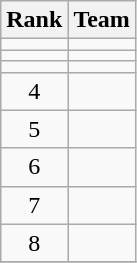<table class="wikitable">
<tr>
<th>Rank</th>
<th>Team</th>
</tr>
<tr>
<td align=center></td>
<td></td>
</tr>
<tr>
<td align=center></td>
<td></td>
</tr>
<tr>
<td align=center></td>
<td></td>
</tr>
<tr>
<td align=center>4</td>
<td></td>
</tr>
<tr>
<td align=center>5</td>
<td></td>
</tr>
<tr>
<td align=center>6</td>
<td></td>
</tr>
<tr>
<td align=center>7</td>
<td></td>
</tr>
<tr>
<td align=center>8</td>
<td></td>
</tr>
<tr>
</tr>
</table>
